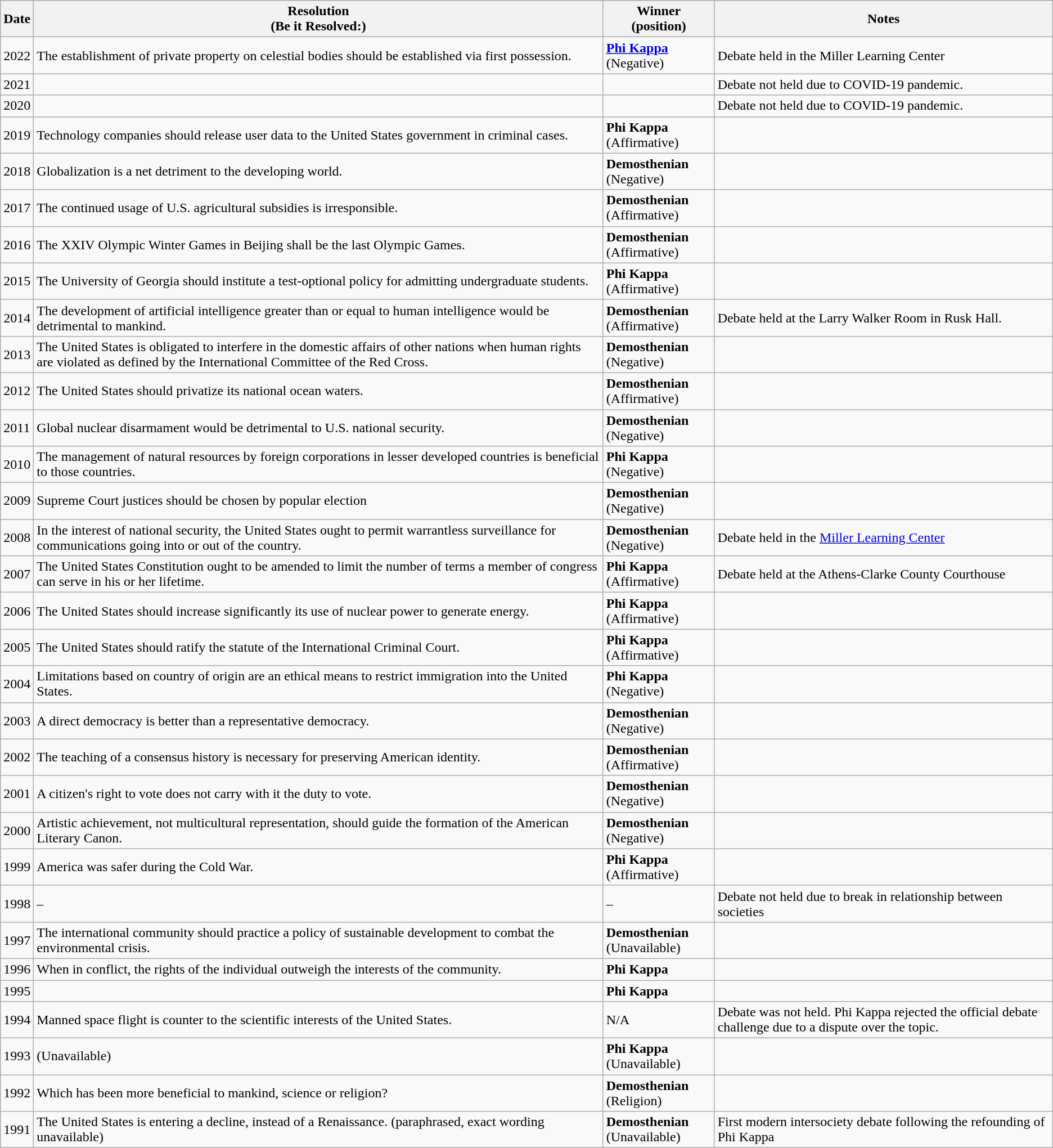<table class="wikitable mw-collapsible">
<tr>
<th>Date</th>
<th>Resolution<br>(Be it Resolved:)</th>
<th>Winner<br>(position)</th>
<th>Notes</th>
</tr>
<tr>
<td>2022</td>
<td>The establishment of private property on celestial bodies should be established via first possession.</td>
<td><a href='#'><strong>Phi Kappa</strong></a> (Negative)</td>
<td>Debate held in the Miller Learning Center</td>
</tr>
<tr>
<td>2021</td>
<td></td>
<td></td>
<td>Debate not held due to COVID-19 pandemic.</td>
</tr>
<tr>
<td>2020</td>
<td></td>
<td></td>
<td>Debate not held due to COVID-19 pandemic.</td>
</tr>
<tr>
<td>2019</td>
<td>Technology companies should release user data to the United States government in criminal cases.</td>
<td><strong>Phi Kappa</strong><br>(Affirmative)</td>
<td></td>
</tr>
<tr>
<td>2018</td>
<td>Globalization is a net detriment to the developing world.</td>
<td><strong>Demosthenian</strong><br>(Negative)</td>
<td></td>
</tr>
<tr>
<td>2017</td>
<td>The continued usage of U.S. agricultural subsidies is irresponsible.</td>
<td><strong>Demosthenian</strong><br>(Affirmative)</td>
<td></td>
</tr>
<tr>
<td>2016</td>
<td>The XXIV Olympic Winter Games in Beijing shall be the last Olympic Games.</td>
<td><strong>Demosthenian</strong><br>(Affirmative)</td>
<td></td>
</tr>
<tr>
<td>2015</td>
<td>The University of Georgia should institute a test-optional policy for admitting undergraduate students.</td>
<td><strong>Phi Kappa</strong><br>(Affirmative)</td>
<td></td>
</tr>
<tr>
<td>2014</td>
<td>The development of artificial intelligence greater than or equal to human intelligence would be detrimental to mankind.</td>
<td><strong>Demosthenian</strong><br>(Affirmative)</td>
<td>Debate held at the Larry Walker Room in Rusk Hall.</td>
</tr>
<tr>
<td>2013</td>
<td>The United States is obligated to interfere in the domestic affairs of other nations when human rights are violated as defined by the International Committee of the Red Cross.</td>
<td><strong>Demosthenian</strong><br>(Negative)</td>
<td></td>
</tr>
<tr>
<td>2012</td>
<td>The United States should privatize its national ocean waters.</td>
<td><strong>Demosthenian</strong><br>(Affirmative)</td>
<td></td>
</tr>
<tr>
<td>2011</td>
<td>Global nuclear disarmament would be detrimental to U.S. national security.</td>
<td><strong>Demosthenian</strong><br>(Negative)</td>
<td></td>
</tr>
<tr>
<td>2010</td>
<td>The management of natural resources by foreign corporations in lesser developed countries is beneficial to those countries.</td>
<td><strong>Phi Kappa</strong><br>(Negative)</td>
<td></td>
</tr>
<tr>
<td>2009</td>
<td>Supreme Court justices should be chosen by popular election</td>
<td><strong>Demosthenian</strong><br>(Negative)</td>
<td></td>
</tr>
<tr>
<td>2008</td>
<td>In the interest of national security, the United States ought to permit warrantless surveillance for communications going into or out of the country.</td>
<td><strong>Demosthenian</strong><br>(Negative)</td>
<td>Debate held in the <a href='#'>Miller Learning Center</a></td>
</tr>
<tr>
<td>2007</td>
<td>The United States Constitution ought to be amended to limit the number of terms a member of congress can serve in his or her lifetime.</td>
<td><strong>Phi Kappa</strong><br>(Affirmative)</td>
<td>Debate held at the Athens-Clarke County Courthouse</td>
</tr>
<tr>
<td>2006</td>
<td>The United States should increase significantly its use of nuclear power to generate energy.</td>
<td><strong>Phi Kappa</strong><br>(Affirmative)</td>
<td></td>
</tr>
<tr>
<td>2005</td>
<td>The United States should ratify the statute of the International Criminal Court.</td>
<td><strong>Phi Kappa</strong><br>(Affirmative)</td>
<td></td>
</tr>
<tr>
<td>2004</td>
<td>Limitations based on country of origin are an ethical means to restrict immigration into the United States.</td>
<td><strong>Phi Kappa</strong><br>(Negative)</td>
<td></td>
</tr>
<tr>
<td>2003</td>
<td>A direct democracy is better than a representative democracy.</td>
<td><strong>Demosthenian</strong><br>(Negative)</td>
<td></td>
</tr>
<tr>
<td>2002</td>
<td>The teaching of a consensus history is necessary for preserving American identity.</td>
<td><strong>Demosthenian</strong><br>(Affirmative)</td>
<td></td>
</tr>
<tr>
<td>2001</td>
<td>A citizen's right to vote does not carry with it the duty to vote.</td>
<td><strong>Demosthenian</strong><br>(Negative)</td>
<td></td>
</tr>
<tr>
<td>2000</td>
<td>Artistic achievement, not multicultural representation, should guide the formation of the American Literary Canon.</td>
<td><strong>Demosthenian</strong><br>(Negative)</td>
<td></td>
</tr>
<tr>
<td>1999</td>
<td>America was safer during the Cold War.</td>
<td><strong>Phi Kappa</strong><br>(Affirmative)</td>
<td></td>
</tr>
<tr>
<td>1998</td>
<td>–</td>
<td>–</td>
<td>Debate not held due to break in relationship between societies</td>
</tr>
<tr>
<td>1997</td>
<td>The international community should practice a policy of sustainable development to combat the environmental crisis.</td>
<td><strong>Demosthenian</strong><br>(Unavailable)</td>
<td></td>
</tr>
<tr>
<td>1996</td>
<td>When in conflict, the rights of the individual outweigh the interests of the community.</td>
<td><strong>Phi Kappa</strong></td>
<td></td>
</tr>
<tr>
<td>1995</td>
<td></td>
<td><strong>Phi Kappa</strong></td>
<td></td>
</tr>
<tr>
<td>1994</td>
<td>Manned space flight is counter to the scientific interests of the United States.</td>
<td>N/A</td>
<td>Debate was not held. Phi Kappa rejected the official debate challenge due to a dispute over the topic.</td>
</tr>
<tr>
<td>1993</td>
<td>(Unavailable)</td>
<td><strong>Phi Kappa</strong><br>(Unavailable)</td>
<td></td>
</tr>
<tr>
<td>1992</td>
<td>Which has been more beneficial to mankind, science or religion?</td>
<td><strong>Demosthenian</strong><br>(Religion)</td>
<td></td>
</tr>
<tr>
<td>1991</td>
<td>The United States is entering a decline, instead of a Renaissance. (paraphrased, exact wording unavailable)</td>
<td><strong>Demosthenian</strong><br>(Unavailable)</td>
<td>First modern intersociety debate following the refounding of Phi Kappa</td>
</tr>
</table>
